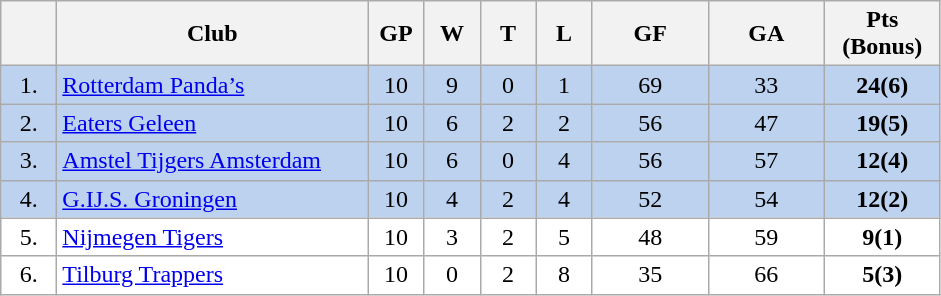<table class="wikitable">
<tr>
<th width="30"></th>
<th width="200">Club</th>
<th width="30">GP</th>
<th width="30">W</th>
<th width="30">T</th>
<th width="30">L</th>
<th width="70">GF</th>
<th width="70">GA</th>
<th width="70">Pts (Bonus)</th>
</tr>
<tr bgcolor="#BCD2EE" align="center">
<td>1.</td>
<td align="left"><a href='#'>Rotterdam Panda’s</a></td>
<td>10</td>
<td>9</td>
<td>0</td>
<td>1</td>
<td>69</td>
<td>33</td>
<td><strong>24(6)</strong></td>
</tr>
<tr bgcolor="#BCD2EE" align="center">
<td>2.</td>
<td align="left"><a href='#'>Eaters Geleen</a></td>
<td>10</td>
<td>6</td>
<td>2</td>
<td>2</td>
<td>56</td>
<td>47</td>
<td><strong>19(5)</strong></td>
</tr>
<tr bgcolor="#BCD2EE" align="center">
<td>3.</td>
<td align="left"><a href='#'>Amstel Tijgers Amsterdam</a></td>
<td>10</td>
<td>6</td>
<td>0</td>
<td>4</td>
<td>56</td>
<td>57</td>
<td><strong>12(4)</strong></td>
</tr>
<tr bgcolor="#BCD2EE" align="center">
<td>4.</td>
<td align="left"><a href='#'>G.IJ.S. Groningen</a></td>
<td>10</td>
<td>4</td>
<td>2</td>
<td>4</td>
<td>52</td>
<td>54</td>
<td><strong>12(2)</strong></td>
</tr>
<tr bgcolor="#FFFFFF" align="center">
<td>5.</td>
<td align="left"><a href='#'>Nijmegen Tigers</a></td>
<td>10</td>
<td>3</td>
<td>2</td>
<td>5</td>
<td>48</td>
<td>59</td>
<td><strong>9(1)</strong></td>
</tr>
<tr bgcolor="#FFFFFF" align="center">
<td>6.</td>
<td align="left"><a href='#'>Tilburg Trappers</a></td>
<td>10</td>
<td>0</td>
<td>2</td>
<td>8</td>
<td>35</td>
<td>66</td>
<td><strong>5(3)</strong></td>
</tr>
</table>
